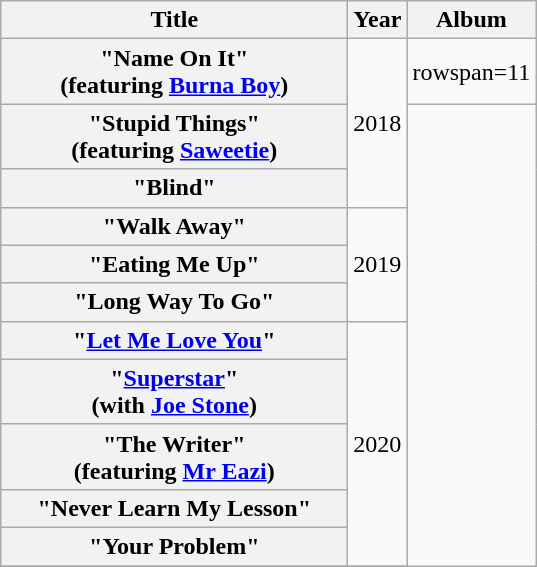<table class="wikitable plainrowheaders" style="text-align:center;" border="1">
<tr>
<th scope="col" rowspan="1" style="width:14em;">Title</th>
<th scope="col" rowspan="1" style="width:1em;">Year</th>
<th scope="col" rowspan="1">Album</th>
</tr>
<tr>
<th scope="row">"Name On It" <br><span>(featuring <a href='#'>Burna Boy</a>)</span></th>
<td rowspan="3">2018</td>
<td>rowspan=11 </td>
</tr>
<tr>
<th scope="row">"Stupid Things" <br><span>(featuring <a href='#'>Saweetie</a>)</span></th>
</tr>
<tr>
<th scope="row">"Blind"</th>
</tr>
<tr>
<th scope="row">"Walk Away"</th>
<td rowspan="3">2019</td>
</tr>
<tr>
<th scope="row">"Eating Me Up"</th>
</tr>
<tr>
<th scope="row">"Long Way To Go"</th>
</tr>
<tr>
<th scope="row">"<a href='#'>Let Me Love You</a>"</th>
<td rowspan="5">2020</td>
</tr>
<tr>
<th scope="row">"<a href='#'>Superstar</a>" <br><span>(with <a href='#'>Joe Stone</a>)</span></th>
</tr>
<tr>
<th scope="row">"The Writer" <br><span>(featuring <a href='#'>Mr Eazi</a>)</span></th>
</tr>
<tr>
<th scope="row">"Never Learn My Lesson"</th>
</tr>
<tr>
<th scope="row">"Your Problem"</th>
</tr>
<tr>
</tr>
</table>
